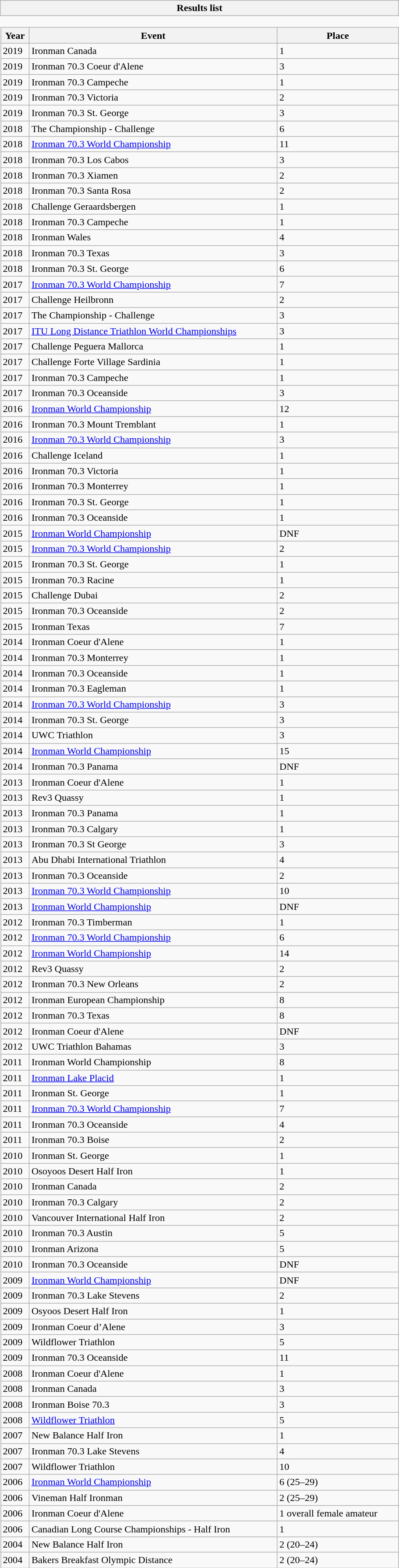<table class="wikitable collapsible collapsed" style="border:none; width:650px;">
<tr>
<th>Results list</th>
</tr>
<tr>
<td style="padding:0; border:none;"><br><table class="wikitable sortable" style="margin:0; width:100%;">
<tr>
<th>Year</th>
<th>Event</th>
<th>Place</th>
</tr>
<tr>
<td>2019</td>
<td>Ironman Canada</td>
<td>1</td>
</tr>
<tr>
<td>2019</td>
<td>Ironman 70.3 Coeur d'Alene</td>
<td>3</td>
</tr>
<tr>
<td>2019</td>
<td>Ironman 70.3 Campeche</td>
<td>1</td>
</tr>
<tr>
<td>2019</td>
<td>Ironman 70.3 Victoria</td>
<td>2</td>
</tr>
<tr>
<td>2019</td>
<td>Ironman 70.3 St. George</td>
<td>3</td>
</tr>
<tr>
<td>2018</td>
<td>The Championship - Challenge</td>
<td>6</td>
</tr>
<tr>
<td>2018</td>
<td><a href='#'>Ironman 70.3 World Championship</a></td>
<td>11</td>
</tr>
<tr>
<td>2018</td>
<td>Ironman 70.3 Los Cabos</td>
<td>3</td>
</tr>
<tr>
<td>2018</td>
<td>Ironman 70.3 Xiamen</td>
<td>2</td>
</tr>
<tr>
<td>2018</td>
<td>Ironman 70.3 Santa Rosa</td>
<td>2</td>
</tr>
<tr>
<td>2018</td>
<td>Challenge Geraardsbergen</td>
<td>1</td>
</tr>
<tr>
<td>2018</td>
<td>Ironman 70.3 Campeche</td>
<td>1</td>
</tr>
<tr>
<td>2018</td>
<td>Ironman Wales</td>
<td>4</td>
</tr>
<tr>
<td>2018</td>
<td>Ironman 70.3 Texas</td>
<td>3</td>
</tr>
<tr>
<td>2018</td>
<td>Ironman 70.3 St. George</td>
<td>6</td>
</tr>
<tr>
<td>2017</td>
<td><a href='#'>Ironman 70.3 World Championship</a></td>
<td>7</td>
</tr>
<tr>
<td>2017</td>
<td>Challenge Heilbronn</td>
<td>2</td>
</tr>
<tr>
<td>2017</td>
<td>The Championship - Challenge</td>
<td>3</td>
</tr>
<tr>
<td>2017</td>
<td><a href='#'>ITU Long Distance Triathlon World Championships</a></td>
<td>3</td>
</tr>
<tr>
<td>2017</td>
<td>Challenge Peguera Mallorca</td>
<td>1</td>
</tr>
<tr>
<td>2017</td>
<td>Challenge Forte Village Sardinia</td>
<td>1</td>
</tr>
<tr>
<td>2017</td>
<td>Ironman 70.3 Campeche</td>
<td>1</td>
</tr>
<tr>
<td>2017</td>
<td>Ironman 70.3 Oceanside</td>
<td>3</td>
</tr>
<tr>
<td>2016</td>
<td><a href='#'>Ironman World Championship</a></td>
<td>12</td>
</tr>
<tr>
<td>2016</td>
<td>Ironman 70.3 Mount Tremblant</td>
<td>1</td>
</tr>
<tr>
<td>2016</td>
<td><a href='#'>Ironman 70.3 World Championship</a></td>
<td>3</td>
</tr>
<tr>
<td>2016</td>
<td>Challenge Iceland</td>
<td>1</td>
</tr>
<tr>
<td>2016</td>
<td>Ironman 70.3 Victoria</td>
<td>1</td>
</tr>
<tr>
<td>2016</td>
<td>Ironman 70.3 Monterrey</td>
<td>1</td>
</tr>
<tr>
<td>2016</td>
<td>Ironman 70.3 St. George</td>
<td>1</td>
</tr>
<tr>
<td>2016</td>
<td>Ironman 70.3 Oceanside</td>
<td>1</td>
</tr>
<tr>
<td>2015</td>
<td><a href='#'>Ironman World Championship</a></td>
<td>DNF</td>
</tr>
<tr>
<td>2015</td>
<td><a href='#'>Ironman 70.3 World Championship</a></td>
<td>2</td>
</tr>
<tr>
<td>2015</td>
<td>Ironman 70.3 St. George</td>
<td>1</td>
</tr>
<tr>
<td>2015</td>
<td>Ironman 70.3 Racine</td>
<td>1</td>
</tr>
<tr>
<td>2015</td>
<td>Challenge Dubai</td>
<td>2</td>
</tr>
<tr>
<td>2015</td>
<td>Ironman 70.3 Oceanside</td>
<td>2</td>
</tr>
<tr>
<td>2015</td>
<td>Ironman Texas</td>
<td>7</td>
</tr>
<tr>
<td>2014</td>
<td>Ironman Coeur d'Alene</td>
<td>1</td>
</tr>
<tr>
<td>2014</td>
<td>Ironman 70.3 Monterrey</td>
<td>1</td>
</tr>
<tr>
<td>2014</td>
<td>Ironman 70.3 Oceanside</td>
<td>1</td>
</tr>
<tr>
<td>2014</td>
<td>Ironman 70.3 Eagleman</td>
<td>1</td>
</tr>
<tr>
<td>2014</td>
<td><a href='#'>Ironman 70.3 World Championship</a></td>
<td>3</td>
</tr>
<tr>
<td>2014</td>
<td>Ironman 70.3 St. George</td>
<td>3</td>
</tr>
<tr>
<td>2014</td>
<td>UWC Triathlon</td>
<td>3</td>
</tr>
<tr>
<td>2014</td>
<td><a href='#'>Ironman World Championship</a></td>
<td>15</td>
</tr>
<tr>
<td>2014</td>
<td>Ironman 70.3 Panama</td>
<td>DNF</td>
</tr>
<tr>
<td>2013</td>
<td>Ironman Coeur d'Alene</td>
<td>1</td>
</tr>
<tr>
<td>2013</td>
<td>Rev3 Quassy</td>
<td>1</td>
</tr>
<tr>
<td>2013</td>
<td>Ironman 70.3 Panama</td>
<td>1</td>
</tr>
<tr>
<td>2013</td>
<td>Ironman 70.3 Calgary</td>
<td>1</td>
</tr>
<tr>
<td>2013</td>
<td>Ironman 70.3 St George</td>
<td>3</td>
</tr>
<tr>
<td>2013</td>
<td>Abu Dhabi International Triathlon</td>
<td>4</td>
</tr>
<tr>
<td>2013</td>
<td>Ironman 70.3 Oceanside</td>
<td>2</td>
</tr>
<tr>
<td>2013</td>
<td><a href='#'>Ironman 70.3 World Championship</a></td>
<td>10</td>
</tr>
<tr>
<td>2013</td>
<td><a href='#'>Ironman World Championship</a></td>
<td>DNF</td>
</tr>
<tr>
<td>2012</td>
<td>Ironman 70.3 Timberman</td>
<td>1</td>
</tr>
<tr>
<td>2012</td>
<td><a href='#'>Ironman 70.3 World Championship</a></td>
<td>6</td>
</tr>
<tr>
<td>2012</td>
<td><a href='#'>Ironman World Championship</a></td>
<td>14</td>
</tr>
<tr>
<td>2012</td>
<td>Rev3 Quassy</td>
<td>2</td>
</tr>
<tr>
<td>2012</td>
<td>Ironman 70.3 New Orleans</td>
<td>2</td>
</tr>
<tr>
<td>2012</td>
<td>Ironman European Championship</td>
<td>8</td>
</tr>
<tr>
<td>2012</td>
<td>Ironman 70.3 Texas</td>
<td>8</td>
</tr>
<tr>
<td>2012</td>
<td>Ironman Coeur d'Alene</td>
<td>DNF</td>
</tr>
<tr>
<td>2012</td>
<td>UWC Triathlon Bahamas</td>
<td>3</td>
</tr>
<tr>
<td>2011</td>
<td>Ironman World Championship</td>
<td>8</td>
</tr>
<tr>
<td>2011</td>
<td><a href='#'>Ironman Lake Placid</a></td>
<td>1</td>
</tr>
<tr>
<td>2011</td>
<td>Ironman St. George</td>
<td>1</td>
</tr>
<tr>
<td>2011</td>
<td><a href='#'>Ironman 70.3 World Championship</a></td>
<td>7</td>
</tr>
<tr>
<td>2011</td>
<td>Ironman 70.3 Oceanside</td>
<td>4</td>
</tr>
<tr>
<td>2011</td>
<td>Ironman 70.3 Boise</td>
<td>2</td>
</tr>
<tr>
<td>2010</td>
<td>Ironman St. George</td>
<td>1</td>
</tr>
<tr>
<td>2010</td>
<td>Osoyoos Desert Half Iron</td>
<td>1</td>
</tr>
<tr>
<td>2010</td>
<td>Ironman Canada</td>
<td>2</td>
</tr>
<tr>
<td>2010</td>
<td>Ironman 70.3 Calgary</td>
<td>2</td>
</tr>
<tr>
<td>2010</td>
<td>Vancouver International Half Iron</td>
<td>2</td>
</tr>
<tr>
<td>2010</td>
<td>Ironman 70.3 Austin</td>
<td>5</td>
</tr>
<tr>
<td>2010</td>
<td>Ironman Arizona</td>
<td>5</td>
</tr>
<tr>
<td>2010</td>
<td>Ironman 70.3 Oceanside</td>
<td>DNF</td>
</tr>
<tr>
<td>2009</td>
<td><a href='#'>Ironman World Championship</a></td>
<td>DNF</td>
</tr>
<tr>
<td>2009</td>
<td>Ironman 70.3 Lake Stevens</td>
<td>2</td>
</tr>
<tr>
<td>2009</td>
<td>Osyoos Desert Half Iron</td>
<td>1</td>
</tr>
<tr>
<td>2009</td>
<td>Ironman Coeur d’Alene</td>
<td>3</td>
</tr>
<tr>
<td>2009</td>
<td>Wildflower Triathlon</td>
<td>5</td>
</tr>
<tr>
<td>2009</td>
<td>Ironman 70.3 Oceanside</td>
<td>11</td>
</tr>
<tr>
<td>2008</td>
<td>Ironman Coeur d'Alene</td>
<td>1</td>
</tr>
<tr>
<td>2008</td>
<td>Ironman Canada</td>
<td>3</td>
</tr>
<tr>
<td>2008</td>
<td>Ironman Boise 70.3</td>
<td>3</td>
</tr>
<tr>
<td>2008</td>
<td><a href='#'>Wildflower Triathlon</a></td>
<td>5</td>
</tr>
<tr>
<td>2007</td>
<td>New Balance Half Iron</td>
<td>1</td>
</tr>
<tr>
<td>2007</td>
<td>Ironman 70.3 Lake Stevens</td>
<td>4</td>
</tr>
<tr>
<td>2007</td>
<td>Wildflower Triathlon</td>
<td>10</td>
</tr>
<tr>
<td>2006</td>
<td><a href='#'>Ironman World Championship</a></td>
<td>6 (25–29)</td>
</tr>
<tr>
<td>2006</td>
<td>Vineman Half Ironman</td>
<td>2 (25–29)</td>
</tr>
<tr>
<td>2006</td>
<td>Ironman Coeur d'Alene</td>
<td>1 overall female amateur</td>
</tr>
<tr>
<td>2006</td>
<td>Canadian Long Course Championships - Half Iron</td>
<td>1</td>
</tr>
<tr>
<td>2004</td>
<td>New Balance Half Iron</td>
<td>2 (20–24)</td>
</tr>
<tr>
<td>2004</td>
<td>Bakers Breakfast Olympic Distance</td>
<td>2 (20–24)</td>
</tr>
</table>
</td>
</tr>
</table>
